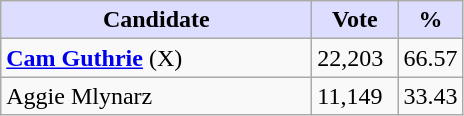<table class="wikitable">
<tr>
<th style="background:#ddf; width:200px;">Candidate</th>
<th style="background:#ddf; width:50px;">Vote</th>
<th style="background:#ddf; width:30px;">%</th>
</tr>
<tr>
<td><strong><a href='#'>Cam Guthrie</a></strong> (X)</td>
<td>22,203</td>
<td>66.57</td>
</tr>
<tr>
<td>Aggie Mlynarz</td>
<td>11,149</td>
<td>33.43</td>
</tr>
</table>
